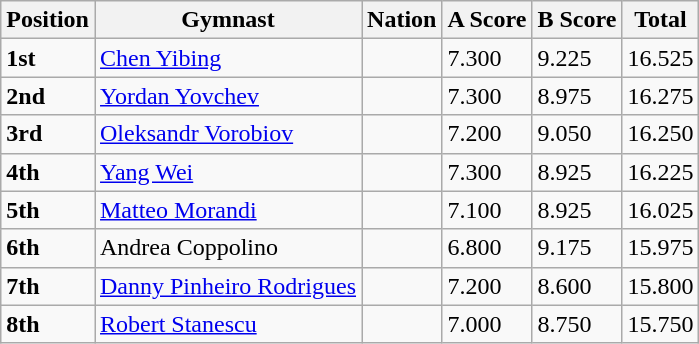<table class="wikitable sortable" style="text-align:left;">
<tr>
<th>Position</th>
<th>Gymnast</th>
<th>Nation</th>
<th>A Score</th>
<th>B Score</th>
<th>Total</th>
</tr>
<tr>
<td><strong>1st</strong></td>
<td align=left><a href='#'>Chen Yibing</a></td>
<td align=left></td>
<td>7.300</td>
<td>9.225</td>
<td>16.525</td>
</tr>
<tr>
<td><strong>2nd</strong></td>
<td align=left><a href='#'>Yordan Yovchev</a></td>
<td align=left></td>
<td>7.300</td>
<td>8.975</td>
<td>16.275</td>
</tr>
<tr>
<td><strong>3rd</strong></td>
<td align=left><a href='#'>Oleksandr Vorobiov</a></td>
<td align=left></td>
<td>7.200</td>
<td>9.050</td>
<td>16.250</td>
</tr>
<tr>
<td><strong>4th</strong></td>
<td align=left><a href='#'>Yang Wei</a></td>
<td align=left></td>
<td>7.300</td>
<td>8.925</td>
<td>16.225</td>
</tr>
<tr>
<td><strong>5th</strong></td>
<td align=left><a href='#'>Matteo Morandi</a></td>
<td align=left></td>
<td>7.100</td>
<td>8.925</td>
<td>16.025</td>
</tr>
<tr>
<td><strong>6th</strong></td>
<td align=left>Andrea Coppolino</td>
<td align=left></td>
<td>6.800</td>
<td>9.175</td>
<td>15.975</td>
</tr>
<tr>
<td><strong>7th</strong></td>
<td align=left><a href='#'>Danny Pinheiro Rodrigues</a></td>
<td align=left></td>
<td>7.200</td>
<td>8.600</td>
<td>15.800</td>
</tr>
<tr>
<td><strong>8th</strong></td>
<td align=left><a href='#'>Robert Stanescu</a></td>
<td align=left></td>
<td>7.000</td>
<td>8.750</td>
<td>15.750</td>
</tr>
</table>
